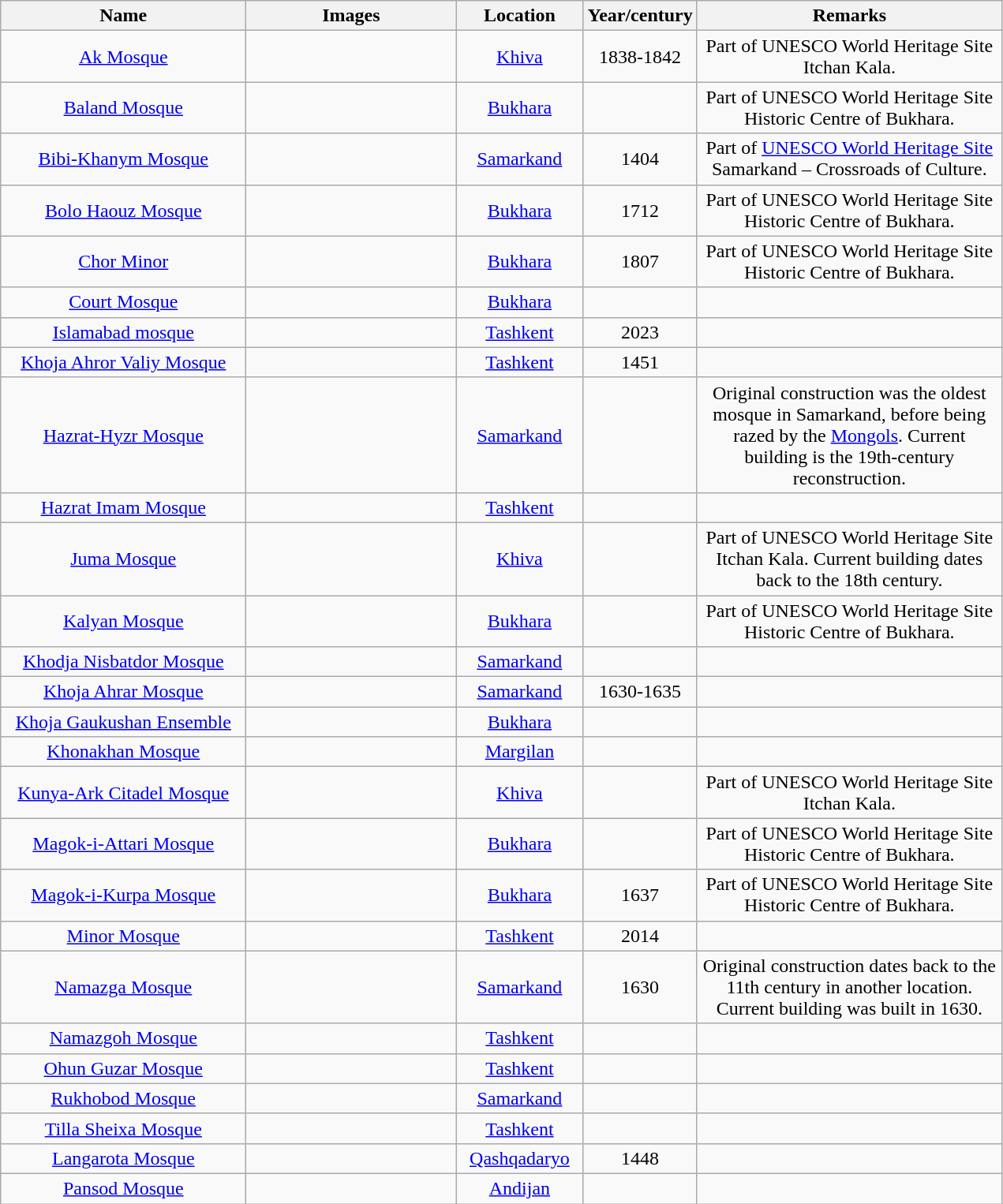<table class="wikitable sortable" style="text-align:center">
<tr>
<th align=left width=200px>Name</th>
<th align=center width=170px class=unsortable>Images</th>
<th align=left width=100px>Location</th>
<th align=left width=050px>Year/century</th>
<th align=left width=250px class=unsortable>Remarks</th>
</tr>
<tr>
<td><a href='#'>Ak Mosque</a></td>
<td></td>
<td><a href='#'>Khiva</a></td>
<td>1838-1842</td>
<td>Part of UNESCO World Heritage Site Itchan Kala.</td>
</tr>
<tr>
<td><a href='#'>Baland Mosque</a></td>
<td></td>
<td><a href='#'>Bukhara</a></td>
<td></td>
<td>Part of UNESCO World Heritage Site Historic Centre of Bukhara.</td>
</tr>
<tr>
<td><a href='#'>Bibi-Khanym Mosque</a></td>
<td></td>
<td><a href='#'>Samarkand</a></td>
<td>1404</td>
<td>Part of <a href='#'>UNESCO World Heritage Site</a> Samarkand – Crossroads of Culture.</td>
</tr>
<tr>
<td><a href='#'>Bolo Haouz Mosque</a></td>
<td></td>
<td><a href='#'>Bukhara</a></td>
<td>1712</td>
<td>Part of UNESCO World Heritage Site Historic Centre of Bukhara.</td>
</tr>
<tr>
<td><a href='#'>Chor Minor</a></td>
<td></td>
<td><a href='#'>Bukhara</a></td>
<td>1807</td>
<td>Part of UNESCO World Heritage Site Historic Centre of Bukhara.</td>
</tr>
<tr>
<td><a href='#'>Court Mosque</a></td>
<td></td>
<td><a href='#'>Bukhara</a></td>
<td></td>
<td></td>
</tr>
<tr>
<td><a href='#'>Islamabad mosque</a></td>
<td></td>
<td><a href='#'>Tashkent</a></td>
<td>2023</td>
<td></td>
</tr>
<tr>
<td><a href='#'>Khoja Ahror Valiy Mosque</a></td>
<td></td>
<td><a href='#'>Tashkent</a></td>
<td>1451</td>
<td></td>
</tr>
<tr>
<td><a href='#'>Hazrat-Hyzr Mosque</a></td>
<td></td>
<td><a href='#'>Samarkand</a></td>
<td></td>
<td>Original construction was the oldest mosque in Samarkand, before being razed by the <a href='#'>Mongols</a>. Current building is the 19th-century reconstruction.</td>
</tr>
<tr>
<td><a href='#'>Hazrat Imam Mosque</a></td>
<td></td>
<td><a href='#'>Tashkent</a></td>
<td></td>
<td></td>
</tr>
<tr>
<td><a href='#'>Juma Mosque</a></td>
<td></td>
<td><a href='#'>Khiva</a></td>
<td></td>
<td>Part of UNESCO World Heritage Site Itchan Kala. Current building dates back to the 18th century.</td>
</tr>
<tr>
<td><a href='#'>Kalyan Mosque</a></td>
<td></td>
<td><a href='#'>Bukhara</a></td>
<td></td>
<td>Part of UNESCO World Heritage Site Historic Centre of Bukhara.</td>
</tr>
<tr>
<td><a href='#'>Khodja Nisbatdor Mosque</a></td>
<td></td>
<td><a href='#'>Samarkand</a></td>
<td></td>
<td></td>
</tr>
<tr>
<td><a href='#'>Khoja Ahrar Mosque</a></td>
<td></td>
<td><a href='#'>Samarkand</a></td>
<td>1630-1635</td>
<td></td>
</tr>
<tr>
<td><a href='#'>Khoja Gaukushan Ensemble</a></td>
<td></td>
<td><a href='#'>Bukhara</a></td>
<td></td>
<td></td>
</tr>
<tr>
<td><a href='#'>Khonakhan Mosque</a></td>
<td></td>
<td><a href='#'>Margilan</a></td>
<td></td>
<td></td>
</tr>
<tr>
<td><a href='#'>Kunya-Ark Citadel Mosque</a></td>
<td></td>
<td><a href='#'>Khiva</a></td>
<td></td>
<td>Part of UNESCO World Heritage Site Itchan Kala.</td>
</tr>
<tr>
<td><a href='#'>Magok-i-Attari Mosque</a></td>
<td></td>
<td><a href='#'>Bukhara</a></td>
<td></td>
<td>Part of UNESCO World Heritage Site Historic Centre of Bukhara.</td>
</tr>
<tr>
<td><a href='#'>Magok-i-Kurpa Mosque</a></td>
<td></td>
<td><a href='#'>Bukhara</a></td>
<td>1637</td>
<td>Part of UNESCO World Heritage Site Historic Centre of Bukhara.</td>
</tr>
<tr>
<td><a href='#'>Minor Mosque</a></td>
<td></td>
<td><a href='#'>Tashkent</a></td>
<td>2014</td>
<td></td>
</tr>
<tr>
<td><a href='#'>Namazga Mosque</a></td>
<td></td>
<td><a href='#'>Samarkand</a></td>
<td>1630</td>
<td>Original construction dates back to the 11th century in another location. Current building was built in 1630.</td>
</tr>
<tr>
<td><a href='#'>Namazgoh Mosque</a></td>
<td></td>
<td><a href='#'>Tashkent</a></td>
<td></td>
<td></td>
</tr>
<tr>
<td><a href='#'>Ohun Guzar Mosque</a></td>
<td></td>
<td><a href='#'>Tashkent</a></td>
<td></td>
<td></td>
</tr>
<tr>
<td><a href='#'>Rukhobod Mosque</a></td>
<td></td>
<td><a href='#'>Samarkand</a></td>
<td></td>
<td></td>
</tr>
<tr>
<td><a href='#'>Tilla Sheixa Mosque</a></td>
<td></td>
<td><a href='#'>Tashkent</a></td>
<td></td>
<td></td>
</tr>
<tr>
<td><a href='#'>Langarota Mosque</a></td>
<td></td>
<td><a href='#'>Qashqadaryo</a></td>
<td>1448</td>
<td></td>
</tr>
<tr>
<td><a href='#'>Pansod Mosque</a></td>
<td></td>
<td><a href='#'>Andijan</a></td>
<td></td>
<td></td>
</tr>
</table>
